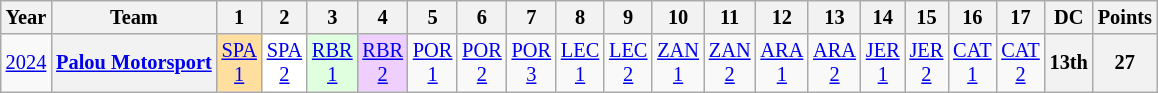<table class="wikitable" style="text-align:center; font-size:85%">
<tr>
<th>Year</th>
<th>Team</th>
<th>1</th>
<th>2</th>
<th>3</th>
<th>4</th>
<th>5</th>
<th>6</th>
<th>7</th>
<th>8</th>
<th>9</th>
<th>10</th>
<th>11</th>
<th>12</th>
<th>13</th>
<th>14</th>
<th>15</th>
<th>16</th>
<th>17</th>
<th>DC</th>
<th>Points</th>
</tr>
<tr>
<td><a href='#'>2024</a></td>
<th nowrap><a href='#'>Palou Motorsport</a></th>
<td style="background:#FFDF9F;"><a href='#'>SPA<br>1</a><br></td>
<td style="background:#FFFFFF;"><a href='#'>SPA<br>2</a><br></td>
<td style="background:#DFFFDF;"><a href='#'>RBR<br>1</a><br></td>
<td style="background:#EFCFFF;"><a href='#'>RBR<br>2</a><br></td>
<td style="background:#;"><a href='#'>POR<br>1</a><br></td>
<td style="background:#;"><a href='#'>POR<br>2</a><br></td>
<td style="background:#;"><a href='#'>POR<br>3</a><br></td>
<td style="background:#;"><a href='#'>LEC<br>1</a><br></td>
<td style="background:#;"><a href='#'>LEC<br>2</a><br></td>
<td style="background:#;"><a href='#'>ZAN<br>1</a><br></td>
<td style="background:#;"><a href='#'>ZAN<br>2</a><br></td>
<td style="background:#;"><a href='#'>ARA<br>1</a><br></td>
<td style="background:#;"><a href='#'>ARA<br>2</a><br></td>
<td style="background:#;"><a href='#'>JER<br>1</a><br></td>
<td style="background:#;"><a href='#'>JER<br>2</a><br></td>
<td style="background:#;"><a href='#'>CAT<br>1</a><br></td>
<td style="background:#;"><a href='#'>CAT<br>2</a><br></td>
<th style="background:#">13th</th>
<th style="background:#">27</th>
</tr>
</table>
